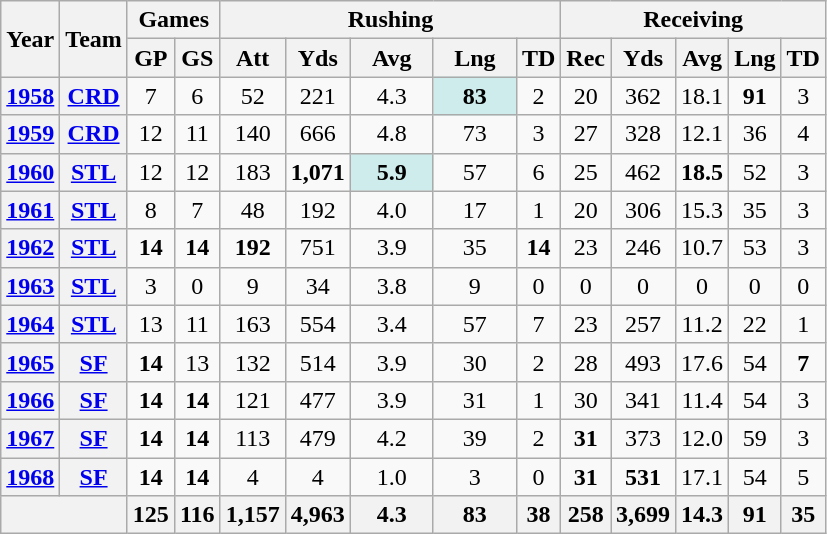<table class="wikitable" style="text-align:center;">
<tr>
<th rowspan="2">Year</th>
<th rowspan="2">Team</th>
<th colspan="2">Games</th>
<th colspan="5">Rushing</th>
<th colspan="5">Receiving</th>
</tr>
<tr>
<th>GP</th>
<th>GS</th>
<th>Att</th>
<th>Yds</th>
<th>Avg</th>
<th>Lng</th>
<th>TD</th>
<th>Rec</th>
<th>Yds</th>
<th>Avg</th>
<th>Lng</th>
<th>TD</th>
</tr>
<tr>
<th><a href='#'>1958</a></th>
<th><a href='#'>CRD</a></th>
<td>7</td>
<td>6</td>
<td>52</td>
<td>221</td>
<td>4.3</td>
<td style="background:#cfecec; width:3em;"><strong>83</strong></td>
<td>2</td>
<td>20</td>
<td>362</td>
<td>18.1</td>
<td><strong>91</strong></td>
<td>3</td>
</tr>
<tr>
<th><a href='#'>1959</a></th>
<th><a href='#'>CRD</a></th>
<td>12</td>
<td>11</td>
<td>140</td>
<td>666</td>
<td>4.8</td>
<td>73</td>
<td>3</td>
<td>27</td>
<td>328</td>
<td>12.1</td>
<td>36</td>
<td>4</td>
</tr>
<tr>
<th><a href='#'>1960</a></th>
<th><a href='#'>STL</a></th>
<td>12</td>
<td>12</td>
<td>183</td>
<td><strong>1,071</strong></td>
<td style="background:#cfecec; width:3em;"><strong>5.9</strong></td>
<td>57</td>
<td>6</td>
<td>25</td>
<td>462</td>
<td><strong>18.5</strong></td>
<td>52</td>
<td>3</td>
</tr>
<tr>
<th><a href='#'>1961</a></th>
<th><a href='#'>STL</a></th>
<td>8</td>
<td>7</td>
<td>48</td>
<td>192</td>
<td>4.0</td>
<td>17</td>
<td>1</td>
<td>20</td>
<td>306</td>
<td>15.3</td>
<td>35</td>
<td>3</td>
</tr>
<tr>
<th><a href='#'>1962</a></th>
<th><a href='#'>STL</a></th>
<td><strong>14</strong></td>
<td><strong>14</strong></td>
<td><strong>192</strong></td>
<td>751</td>
<td>3.9</td>
<td>35</td>
<td><strong>14</strong></td>
<td>23</td>
<td>246</td>
<td>10.7</td>
<td>53</td>
<td>3</td>
</tr>
<tr>
<th><a href='#'>1963</a></th>
<th><a href='#'>STL</a></th>
<td>3</td>
<td>0</td>
<td>9</td>
<td>34</td>
<td>3.8</td>
<td>9</td>
<td>0</td>
<td>0</td>
<td>0</td>
<td>0</td>
<td>0</td>
<td>0</td>
</tr>
<tr>
<th><a href='#'>1964</a></th>
<th><a href='#'>STL</a></th>
<td>13</td>
<td>11</td>
<td>163</td>
<td>554</td>
<td>3.4</td>
<td>57</td>
<td>7</td>
<td>23</td>
<td>257</td>
<td>11.2</td>
<td>22</td>
<td>1</td>
</tr>
<tr>
<th><a href='#'>1965</a></th>
<th><a href='#'>SF</a></th>
<td><strong>14</strong></td>
<td>13</td>
<td>132</td>
<td>514</td>
<td>3.9</td>
<td>30</td>
<td>2</td>
<td>28</td>
<td>493</td>
<td>17.6</td>
<td>54</td>
<td><strong>7</strong></td>
</tr>
<tr>
<th><a href='#'>1966</a></th>
<th><a href='#'>SF</a></th>
<td><strong>14</strong></td>
<td><strong>14</strong></td>
<td>121</td>
<td>477</td>
<td>3.9</td>
<td>31</td>
<td>1</td>
<td>30</td>
<td>341</td>
<td>11.4</td>
<td>54</td>
<td>3</td>
</tr>
<tr>
<th><a href='#'>1967</a></th>
<th><a href='#'>SF</a></th>
<td><strong>14</strong></td>
<td><strong>14</strong></td>
<td>113</td>
<td>479</td>
<td>4.2</td>
<td>39</td>
<td>2</td>
<td><strong>31</strong></td>
<td>373</td>
<td>12.0</td>
<td>59</td>
<td>3</td>
</tr>
<tr>
<th><a href='#'>1968</a></th>
<th><a href='#'>SF</a></th>
<td><strong>14</strong></td>
<td><strong>14</strong></td>
<td>4</td>
<td>4</td>
<td>1.0</td>
<td>3</td>
<td>0</td>
<td><strong>31</strong></td>
<td><strong>531</strong></td>
<td>17.1</td>
<td>54</td>
<td>5</td>
</tr>
<tr>
<th colspan="2"></th>
<th>125</th>
<th>116</th>
<th>1,157</th>
<th>4,963</th>
<th>4.3</th>
<th>83</th>
<th>38</th>
<th>258</th>
<th>3,699</th>
<th>14.3</th>
<th>91</th>
<th>35</th>
</tr>
</table>
